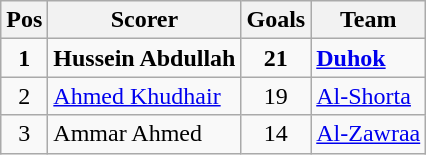<table class="wikitable">
<tr>
<th>Pos</th>
<th>Scorer</th>
<th>Goals</th>
<th>Team</th>
</tr>
<tr>
<td align=center><strong>1</strong></td>
<td><strong>Hussein Abdullah</strong></td>
<td align=center><strong>21</strong></td>
<td><strong><a href='#'>Duhok</a></strong></td>
</tr>
<tr>
<td align=center>2</td>
<td><a href='#'>Ahmed Khudhair</a></td>
<td align=center>19</td>
<td><a href='#'>Al-Shorta</a></td>
</tr>
<tr>
<td align=center>3</td>
<td>Ammar Ahmed</td>
<td align=center>14</td>
<td><a href='#'>Al-Zawraa</a></td>
</tr>
</table>
